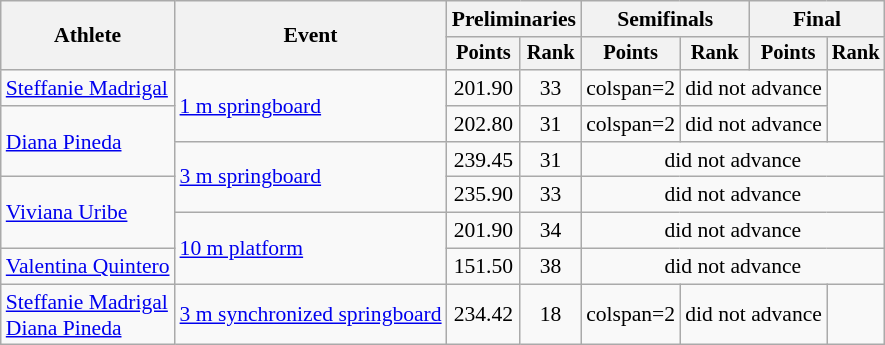<table class="wikitable" style="text-align:center; font-size:90%">
<tr>
<th rowspan=2>Athlete</th>
<th rowspan=2>Event</th>
<th colspan=2>Preliminaries</th>
<th colspan=2>Semifinals</th>
<th colspan=2>Final</th>
</tr>
<tr style="font-size:95%">
<th>Points</th>
<th>Rank</th>
<th>Points</th>
<th>Rank</th>
<th>Points</th>
<th>Rank</th>
</tr>
<tr>
<td align=left><a href='#'>Steffanie Madrigal</a></td>
<td align=left rowspan=2><a href='#'>1 m springboard</a></td>
<td>201.90</td>
<td>33</td>
<td>colspan=2 </td>
<td colspan=2>did not advance</td>
</tr>
<tr>
<td align=left rowspan=2><a href='#'>Diana Pineda</a></td>
<td>202.80</td>
<td>31</td>
<td>colspan=2 </td>
<td colspan=2>did not advance</td>
</tr>
<tr>
<td align=left rowspan=2><a href='#'>3 m springboard</a></td>
<td>239.45</td>
<td>31</td>
<td colspan=4>did not advance</td>
</tr>
<tr>
<td align=left rowspan=2><a href='#'>Viviana Uribe</a></td>
<td>235.90</td>
<td>33</td>
<td colspan=4>did not advance</td>
</tr>
<tr>
<td align=left rowspan=2><a href='#'>10 m platform</a></td>
<td>201.90</td>
<td>34</td>
<td colspan=4>did not advance</td>
</tr>
<tr>
<td align=left><a href='#'>Valentina Quintero</a></td>
<td>151.50</td>
<td>38</td>
<td colspan=4>did not advance</td>
</tr>
<tr>
<td align=left><a href='#'>Steffanie Madrigal</a><br><a href='#'>Diana Pineda</a></td>
<td align=left><a href='#'>3 m synchronized springboard</a></td>
<td>234.42</td>
<td>18</td>
<td>colspan=2 </td>
<td colspan=2>did not advance</td>
</tr>
</table>
